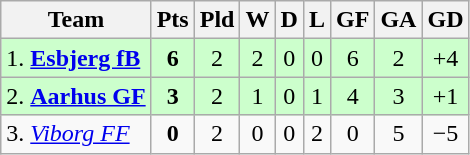<table class="wikitable" style="text-align: center;">
<tr>
<th>Team</th>
<th>Pts</th>
<th>Pld</th>
<th>W</th>
<th>D</th>
<th>L</th>
<th>GF</th>
<th>GA</th>
<th>GD</th>
</tr>
<tr style="background:#cfc;">
<td style="text-align:left;">1. <strong><a href='#'>Esbjerg fB</a></strong></td>
<td><strong>6</strong></td>
<td>2</td>
<td>2</td>
<td>0</td>
<td>0</td>
<td>6</td>
<td>2</td>
<td>+4</td>
</tr>
<tr style="background:#cfc;">
<td style="text-align:left;">2. <strong><a href='#'>Aarhus GF</a></strong></td>
<td><strong>3</strong></td>
<td>2</td>
<td>1</td>
<td>0</td>
<td>1</td>
<td>4</td>
<td>3</td>
<td>+1</td>
</tr>
<tr>
<td style="text-align:left;">3. <em><a href='#'>Viborg FF</a></em></td>
<td><strong>0</strong></td>
<td>2</td>
<td>0</td>
<td>0</td>
<td>2</td>
<td>0</td>
<td>5</td>
<td>−5</td>
</tr>
</table>
